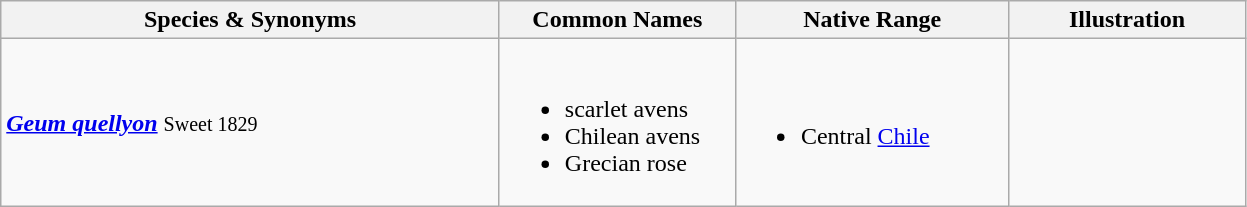<table class="wikitable">
<tr>
<th width=325>Species & Synonyms</th>
<th width=150>Common Names</th>
<th width=175>Native Range</th>
<th width=150>Illustration</th>
</tr>
<tr>
<td><strong><em><a href='#'>Geum quellyon</a></em></strong> <small>Sweet 1829</small></td>
<td><br><ul><li>scarlet avens</li><li>Chilean avens</li><li>Grecian rose</li></ul></td>
<td><br><ul><li>Central <a href='#'>Chile</a></li></ul></td>
<td></td>
</tr>
</table>
